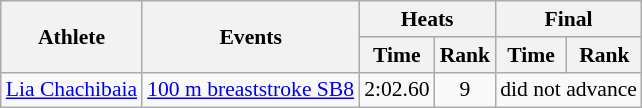<table class=wikitable style="font-size:90%">
<tr>
<th rowspan=2>Athlete</th>
<th rowspan=2>Events</th>
<th colspan="2">Heats</th>
<th colspan="2">Final</th>
</tr>
<tr>
<th>Time</th>
<th>Rank</th>
<th>Time</th>
<th>Rank</th>
</tr>
<tr align=center>
<td align=left><a href='#'>Lia Chachibaia</a></td>
<td align=left><a href='#'>100 m breaststroke SB8</a></td>
<td>2:02.60</td>
<td>9</td>
<td colspan=2>did not advance</td>
</tr>
</table>
